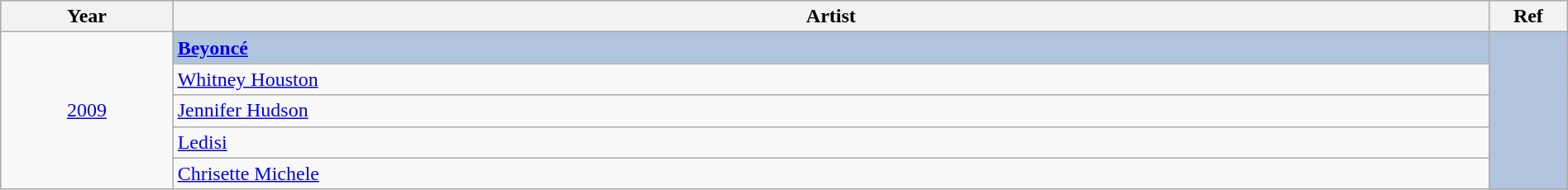<table class="wikitable" style="width:100%;">
<tr style="background:#bebebe;">
<th style="width:11%;">Year</th>
<th style="width:84%;">Artist</th>
<th style="width:5%;">Ref</th>
</tr>
<tr>
<td rowspan="6" align="center"><a href='#'>2009</a></td>
</tr>
<tr style="background:#B0C4DE">
<td><strong><a href='#'>Beyoncé</a></strong></td>
<td rowspan="6" align="center"></td>
</tr>
<tr>
<td><a href='#'>Whitney Houston</a></td>
</tr>
<tr>
<td><a href='#'>Jennifer Hudson</a></td>
</tr>
<tr>
<td><a href='#'>Ledisi</a></td>
</tr>
<tr>
<td><a href='#'>Chrisette Michele</a></td>
</tr>
</table>
